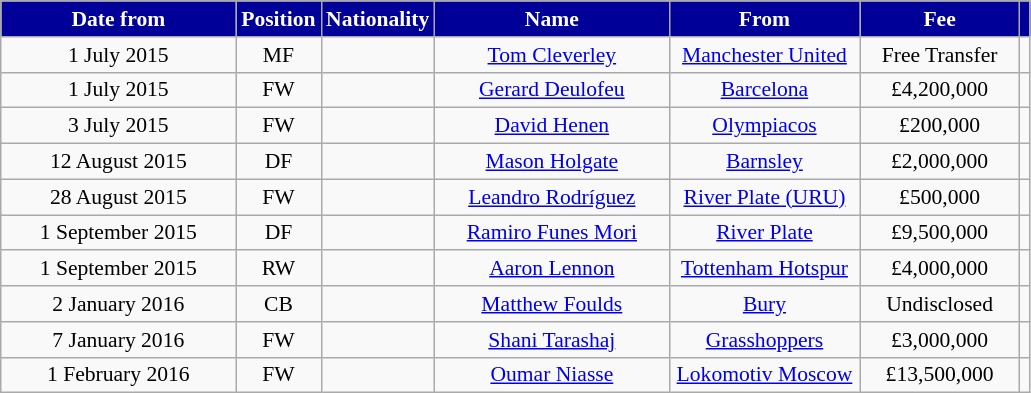<table class="wikitable"  style="text-align:center; font-size:90%; ">
<tr>
<th style="background:#009; color:white; width:150px;">Date from</th>
<th style="background:#009; color:white; width:50px;">Position</th>
<th style="background:#009; color:white; width:50px;">Nationality</th>
<th style="background:#009; color:white; width:150px;">Name</th>
<th style="background:#009; color:white; width:120px;">From</th>
<th style="background:#009; color:white; width:100px;">Fee</th>
<th style="background:#009; color:white"></th>
</tr>
<tr>
<td>1 July 2015</td>
<td>MF</td>
<td></td>
<td><a href='#'>Tom Cleverley</a></td>
<td><a href='#'>Manchester United</a></td>
<td>Free Transfer</td>
<td></td>
</tr>
<tr>
<td>1 July 2015</td>
<td>FW</td>
<td></td>
<td><a href='#'>Gerard Deulofeu</a></td>
<td><a href='#'>Barcelona</a></td>
<td>£4,200,000</td>
<td></td>
</tr>
<tr>
<td>3 July 2015</td>
<td>FW</td>
<td></td>
<td><a href='#'>David Henen</a></td>
<td><a href='#'>Olympiacos</a></td>
<td>£200,000</td>
<td></td>
</tr>
<tr>
<td>12 August 2015</td>
<td>DF</td>
<td></td>
<td><a href='#'>Mason Holgate</a></td>
<td><a href='#'>Barnsley</a></td>
<td>£2,000,000</td>
<td></td>
</tr>
<tr>
<td>28 August 2015</td>
<td>FW</td>
<td></td>
<td><a href='#'>Leandro Rodríguez</a></td>
<td><a href='#'>River Plate (URU)</a></td>
<td>£500,000</td>
<td></td>
</tr>
<tr>
<td>1 September 2015</td>
<td>DF</td>
<td></td>
<td><a href='#'>Ramiro Funes Mori</a></td>
<td><a href='#'>River Plate</a></td>
<td>£9,500,000</td>
<td></td>
</tr>
<tr>
<td>1 September 2015</td>
<td>RW</td>
<td></td>
<td><a href='#'>Aaron Lennon</a></td>
<td><a href='#'>Tottenham Hotspur</a></td>
<td>£4,000,000</td>
<td></td>
</tr>
<tr>
<td>2 January 2016</td>
<td>CB</td>
<td></td>
<td><a href='#'>Matthew Foulds</a></td>
<td><a href='#'>Bury</a></td>
<td>Undisclosed</td>
<td></td>
</tr>
<tr>
<td>7 January 2016</td>
<td>FW</td>
<td></td>
<td><a href='#'>Shani Tarashaj</a></td>
<td><a href='#'>Grasshoppers</a></td>
<td>£3,000,000</td>
<td></td>
</tr>
<tr>
<td>1 February 2016</td>
<td>FW</td>
<td></td>
<td><a href='#'>Oumar Niasse</a></td>
<td><a href='#'>Lokomotiv Moscow</a></td>
<td>£13,500,000</td>
<td></td>
</tr>
</table>
